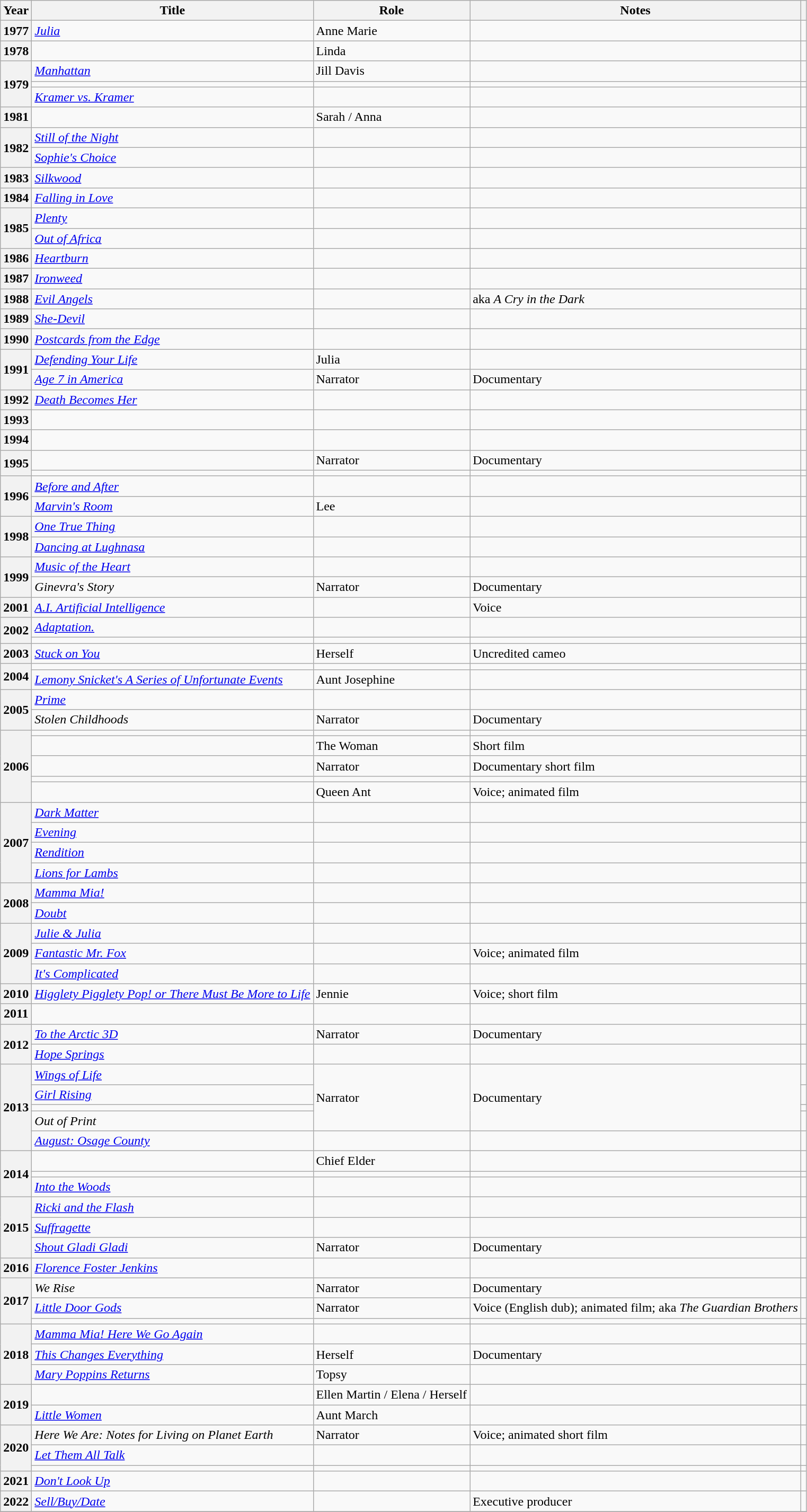<table class="wikitable plainrowheaders sortable" style="margin-right: 0;">
<tr>
<th scope="col">Year</th>
<th scope="col">Title</th>
<th scope="col">Role</th>
<th scope="col" class="unsortable">Notes</th>
<th scope="col" class="unsortable"></th>
</tr>
<tr>
<th scope="row">1977</th>
<td><em><a href='#'>Julia</a></em></td>
<td>Anne Marie</td>
<td></td>
<td style="text-align: center;"></td>
</tr>
<tr>
<th scope="row">1978</th>
<td><em></em></td>
<td>Linda</td>
<td></td>
<td style="text-align: center;"></td>
</tr>
<tr>
<th scope="row" rowspan="3">1979</th>
<td><em><a href='#'>Manhattan</a></em></td>
<td>Jill Davis</td>
<td></td>
<td style="text-align: center;"></td>
</tr>
<tr>
<td><em></em></td>
<td></td>
<td></td>
<td style="text-align: center;"></td>
</tr>
<tr>
<td><em><a href='#'>Kramer vs. Kramer</a></em></td>
<td></td>
<td></td>
<td style="text-align: center;"></td>
</tr>
<tr>
<th scope="row">1981</th>
<td><em></em></td>
<td>Sarah / Anna</td>
<td></td>
<td style="text-align: center;"></td>
</tr>
<tr>
<th scope="row" rowspan="2">1982</th>
<td><em><a href='#'>Still of the Night</a></em></td>
<td></td>
<td></td>
<td style="text-align: center;"></td>
</tr>
<tr>
<td><em><a href='#'>Sophie's Choice</a></em></td>
<td></td>
<td></td>
<td style="text-align: center;"></td>
</tr>
<tr>
<th scope="row">1983</th>
<td><em><a href='#'>Silkwood</a></em></td>
<td></td>
<td></td>
<td style="text-align: center;"></td>
</tr>
<tr>
<th scope="row">1984</th>
<td><em><a href='#'>Falling in Love</a></em></td>
<td></td>
<td></td>
<td style="text-align: center;"></td>
</tr>
<tr>
<th scope="row" rowspan="2">1985</th>
<td><em><a href='#'>Plenty</a></em></td>
<td></td>
<td></td>
<td style="text-align: center;"></td>
</tr>
<tr>
<td><em><a href='#'>Out of Africa</a></em></td>
<td></td>
<td></td>
<td style="text-align: center;"></td>
</tr>
<tr>
<th scope="row">1986</th>
<td><em><a href='#'>Heartburn</a></em></td>
<td></td>
<td></td>
<td style="text-align: center;"></td>
</tr>
<tr>
<th scope="row">1987</th>
<td><em><a href='#'>Ironweed</a></em></td>
<td></td>
<td></td>
<td style="text-align: center;"></td>
</tr>
<tr>
<th scope="row">1988</th>
<td><em><a href='#'>Evil Angels</a></em></td>
<td></td>
<td>aka <em>A Cry in the Dark</em></td>
<td style="text-align: center;"></td>
</tr>
<tr>
<th scope="row">1989</th>
<td><em><a href='#'>She-Devil</a></em></td>
<td></td>
<td></td>
<td style="text-align: center;"></td>
</tr>
<tr>
<th scope="row">1990</th>
<td><em><a href='#'>Postcards from the Edge</a></em></td>
<td></td>
<td></td>
<td style="text-align: center;"></td>
</tr>
<tr>
<th scope="row" rowspan="2">1991</th>
<td><em><a href='#'>Defending Your Life</a></em></td>
<td>Julia</td>
<td></td>
<td style="text-align: center;"></td>
</tr>
<tr>
<td><em><a href='#'>Age 7 in America</a></em></td>
<td>Narrator</td>
<td>Documentary</td>
<td style="text-align: center;"></td>
</tr>
<tr>
<th scope="row">1992</th>
<td><em><a href='#'>Death Becomes Her</a></em></td>
<td></td>
<td></td>
<td style="text-align: center;"></td>
</tr>
<tr>
<th scope="row">1993</th>
<td><em></em></td>
<td></td>
<td></td>
<td style="text-align: center;"></td>
</tr>
<tr>
<th scope="row">1994</th>
<td><em></em></td>
<td></td>
<td></td>
<td style="text-align: center;"></td>
</tr>
<tr>
<th scope="row" rowspan="2">1995</th>
<td><em></em></td>
<td>Narrator</td>
<td>Documentary</td>
<td style="text-align: center;"></td>
</tr>
<tr>
<td><em></em></td>
<td></td>
<td></td>
<td style="text-align: center;"></td>
</tr>
<tr>
<th scope="row" rowspan="2">1996</th>
<td><em><a href='#'>Before and After</a></em></td>
<td></td>
<td></td>
<td style="text-align: center;"></td>
</tr>
<tr>
<td><em><a href='#'>Marvin's Room</a></em></td>
<td>Lee</td>
<td></td>
<td style="text-align: center;"></td>
</tr>
<tr>
<th scope="row" rowspan="2">1998</th>
<td><em><a href='#'>One True Thing</a></em></td>
<td></td>
<td></td>
<td style="text-align: center;"></td>
</tr>
<tr>
<td><em><a href='#'>Dancing at Lughnasa</a></em></td>
<td></td>
<td></td>
<td style="text-align: center;"></td>
</tr>
<tr>
<th scope="row" rowspan="2">1999</th>
<td><em><a href='#'>Music of the Heart</a></em></td>
<td></td>
<td></td>
<td style="text-align: center;"></td>
</tr>
<tr>
<td><em>Ginevra's Story</em></td>
<td>Narrator</td>
<td>Documentary</td>
<td style="text-align: center;"></td>
</tr>
<tr>
<th scope="row">2001</th>
<td><em><a href='#'>A.I. Artificial Intelligence</a></em></td>
<td></td>
<td>Voice</td>
<td style="text-align: center;"></td>
</tr>
<tr>
<th scope="row" rowspan="2">2002</th>
<td><em><a href='#'>Adaptation.</a></em> </td>
<td></td>
<td></td>
<td style="text-align: center;"></td>
</tr>
<tr>
<td><em></em></td>
<td></td>
<td></td>
<td style="text-align: center;"></td>
</tr>
<tr>
<th scope="row">2003</th>
<td><em><a href='#'>Stuck on You</a></em></td>
<td>Herself</td>
<td>Uncredited cameo</td>
<td style="text-align: center;"></td>
</tr>
<tr>
<th scope="row" rowspan="2">2004</th>
<td><em></em></td>
<td></td>
<td></td>
<td style="text-align: center;"></td>
</tr>
<tr>
<td><em><a href='#'>Lemony Snicket's A Series of Unfortunate Events</a></em></td>
<td>Aunt Josephine</td>
<td></td>
<td style="text-align: center;"></td>
</tr>
<tr>
<th scope="row" rowspan="2">2005</th>
<td><em><a href='#'>Prime</a></em></td>
<td></td>
<td></td>
<td style="text-align: center;"></td>
</tr>
<tr>
<td><em>Stolen Childhoods</em></td>
<td>Narrator</td>
<td>Documentary</td>
<td style="text-align: center;"></td>
</tr>
<tr>
<th scope="row" rowspan="5">2006</th>
<td><em></em></td>
<td></td>
<td></td>
<td style="text-align: center;"></td>
</tr>
<tr>
<td><em></em></td>
<td>The Woman</td>
<td>Short film</td>
<td style="text-align: center;"></td>
</tr>
<tr>
<td><em></em></td>
<td>Narrator</td>
<td>Documentary short film</td>
<td></td>
</tr>
<tr>
<td><em></em></td>
<td></td>
<td></td>
<td style="text-align: center;"></td>
</tr>
<tr>
<td><em></em></td>
<td>Queen Ant</td>
<td>Voice; animated film</td>
<td style="text-align: center;"></td>
</tr>
<tr>
<th scope="row" rowspan="4">2007</th>
<td><em><a href='#'>Dark Matter</a></em></td>
<td></td>
<td></td>
<td style="text-align: center;"></td>
</tr>
<tr>
<td><em><a href='#'>Evening</a></em></td>
<td></td>
<td></td>
<td style="text-align: center;"></td>
</tr>
<tr>
<td><em><a href='#'>Rendition</a></em></td>
<td></td>
<td></td>
<td style="text-align: center;"></td>
</tr>
<tr>
<td><em><a href='#'>Lions for Lambs</a></em></td>
<td></td>
<td></td>
<td style="text-align: center;"></td>
</tr>
<tr>
<th scope="row" rowspan="2">2008</th>
<td><em><a href='#'>Mamma Mia!</a></em></td>
<td></td>
<td></td>
<td style="text-align: center;"></td>
</tr>
<tr>
<td><em><a href='#'>Doubt</a></em></td>
<td></td>
<td></td>
<td style="text-align: center;"></td>
</tr>
<tr>
<th scope="row" rowspan="3">2009</th>
<td><em><a href='#'>Julie & Julia</a></em></td>
<td></td>
<td></td>
<td style="text-align: center;"></td>
</tr>
<tr>
<td><em><a href='#'>Fantastic Mr. Fox</a></em></td>
<td></td>
<td>Voice; animated film</td>
<td style="text-align: center;"></td>
</tr>
<tr>
<td><em><a href='#'>It's Complicated</a></em></td>
<td></td>
<td></td>
<td style="text-align: center;"></td>
</tr>
<tr>
<th scope="row">2010</th>
<td><em><a href='#'>Higglety Pigglety Pop! or There Must Be More to Life</a></em></td>
<td>Jennie</td>
<td>Voice; short film</td>
<td style="text-align: center;"></td>
</tr>
<tr>
<th scope="row">2011</th>
<td><em></em></td>
<td></td>
<td></td>
<td style="text-align: center;"></td>
</tr>
<tr>
<th scope="row" rowspan="2">2012</th>
<td><em><a href='#'>To the Arctic 3D</a></em></td>
<td>Narrator</td>
<td>Documentary</td>
<td style="text-align: center;"></td>
</tr>
<tr>
<td><em><a href='#'>Hope Springs</a></em></td>
<td></td>
<td></td>
<td style="text-align: center;"></td>
</tr>
<tr>
<th scope="row" rowspan="5">2013</th>
<td><em><a href='#'>Wings of Life</a></em></td>
<td rowspan="4">Narrator</td>
<td rowspan="4">Documentary</td>
<td style="text-align: center;"></td>
</tr>
<tr>
<td><em><a href='#'>Girl Rising</a></em></td>
<td style="text-align: center;"></td>
</tr>
<tr>
<td><em></em></td>
<td style="text-align: center;"></td>
</tr>
<tr>
<td><em>Out of Print</em></td>
<td style="text-align: center;"></td>
</tr>
<tr>
<td><em><a href='#'>August: Osage County</a></em></td>
<td></td>
<td></td>
<td style="text-align: center;"></td>
</tr>
<tr>
<th scope="row" rowspan="3">2014</th>
<td><em></em></td>
<td>Chief Elder</td>
<td></td>
<td style="text-align: center;"></td>
</tr>
<tr>
<td><em></em></td>
<td></td>
<td></td>
<td style="text-align: center;"></td>
</tr>
<tr>
<td><em><a href='#'>Into the Woods</a></em></td>
<td></td>
<td></td>
<td style="text-align: center;"></td>
</tr>
<tr>
<th scope="row" rowspan="3">2015</th>
<td><em><a href='#'>Ricki and the Flash</a></em></td>
<td></td>
<td></td>
<td style="text-align: center;"></td>
</tr>
<tr>
<td><em><a href='#'>Suffragette</a></em></td>
<td></td>
<td></td>
<td style="text-align: center;"></td>
</tr>
<tr>
<td><em><a href='#'>Shout Gladi Gladi</a></em></td>
<td>Narrator</td>
<td>Documentary</td>
<td style="text-align: center;"></td>
</tr>
<tr>
<th scope="row">2016</th>
<td><em><a href='#'>Florence Foster Jenkins</a></em></td>
<td></td>
<td></td>
<td style="text-align: center;"></td>
</tr>
<tr>
<th scope="row" rowspan="3">2017</th>
<td><em>We Rise</em></td>
<td>Narrator</td>
<td>Documentary</td>
<td style="text-align: center;"></td>
</tr>
<tr>
<td><em><a href='#'>Little Door Gods</a></em></td>
<td>Narrator</td>
<td>Voice (English dub); animated film; aka <em>The Guardian Brothers</em></td>
<td style="text-align: center;"></td>
</tr>
<tr>
<td><em></em></td>
<td></td>
<td></td>
<td style="text-align: center;"></td>
</tr>
<tr>
<th scope="row" rowspan="3">2018</th>
<td><em><a href='#'>Mamma Mia! Here We Go Again</a></em></td>
<td></td>
<td></td>
<td style="text-align: center;"></td>
</tr>
<tr>
<td><em><a href='#'>This Changes Everything</a></em></td>
<td>Herself</td>
<td>Documentary</td>
<td style="text-align:center;"></td>
</tr>
<tr>
<td><em><a href='#'>Mary Poppins Returns</a></em></td>
<td>Topsy</td>
<td></td>
<td style="text-align: center;"></td>
</tr>
<tr>
<th scope="row" rowspan="2">2019</th>
<td><em></em></td>
<td>Ellen Martin / Elena / Herself</td>
<td></td>
<td style="text-align: center;"></td>
</tr>
<tr>
<td><em><a href='#'>Little Women</a></em></td>
<td>Aunt March</td>
<td></td>
<td style="text-align: center;"></td>
</tr>
<tr>
<th scope="row" rowspan="3">2020</th>
<td><em>Here We Are: Notes for Living on Planet Earth</em></td>
<td>Narrator</td>
<td>Voice; animated short film</td>
<td style="text-align: center;"></td>
</tr>
<tr>
<td><em><a href='#'>Let Them All Talk</a></em></td>
<td></td>
<td></td>
<td style="text-align: center;"></td>
</tr>
<tr>
<td><em></em></td>
<td></td>
<td></td>
<td style="text-align: center;"></td>
</tr>
<tr>
<th scope="row">2021</th>
<td><em><a href='#'>Don't Look Up</a></em></td>
<td></td>
<td></td>
<td style="text-align: center;"></td>
</tr>
<tr>
<th scope="row">2022</th>
<td><em><a href='#'>Sell/Buy/Date</a></em></td>
<td></td>
<td>Executive producer</td>
<td style="text-align: center;"></td>
</tr>
<tr>
</tr>
</table>
